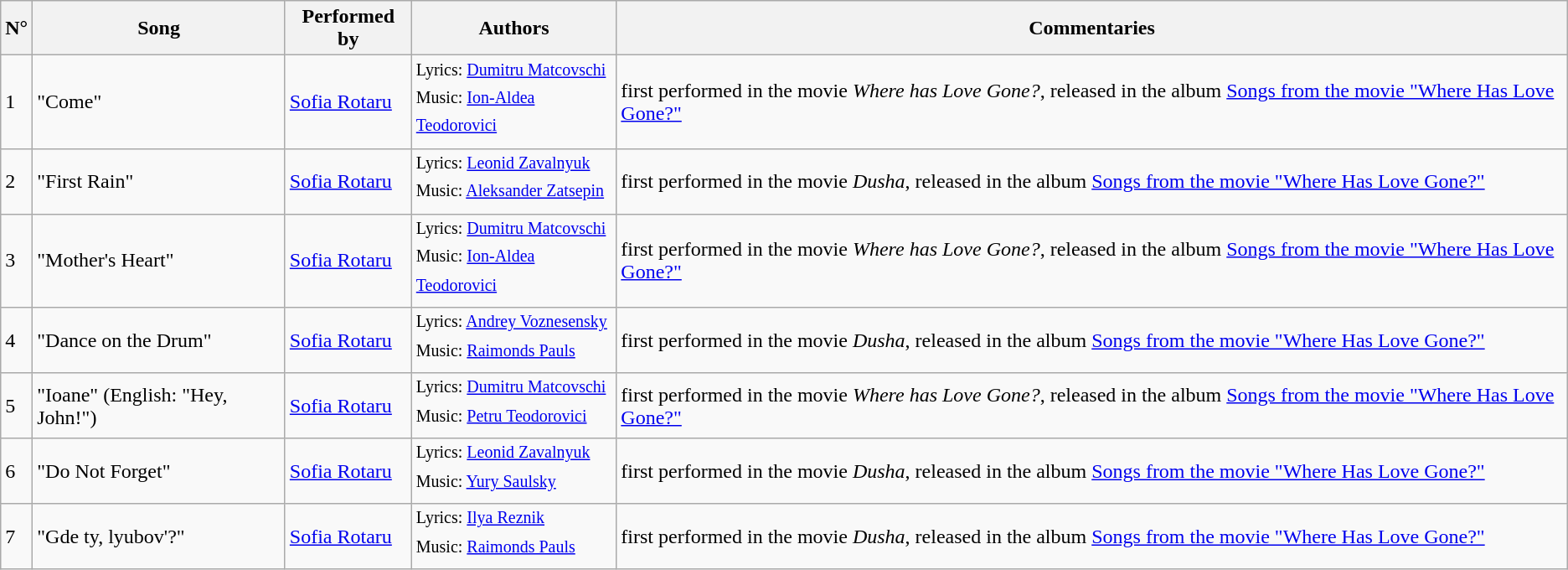<table class="wikitable">
<tr>
<th>N°</th>
<th>Song</th>
<th>Performed by</th>
<th>Authors</th>
<th>Commentaries</th>
</tr>
<tr>
<td>1</td>
<td>"Come"<br></td>
<td><a href='#'>Sofia Rotaru</a></td>
<td><sup>Lyrics: <a href='#'>Dumitru Matcovschi</a><br>Music: <a href='#'>Ion-Aldea Teodorovici</a></sup></td>
<td>first performed in the movie <em>Where has Love Gone?</em>, released in the album <a href='#'>Songs from the movie "Where Has Love Gone?"</a></td>
</tr>
<tr>
<td>2</td>
<td>"First Rain"<br></td>
<td><a href='#'>Sofia Rotaru</a></td>
<td><sup>Lyrics: <a href='#'>Leonid Zavalnyuk</a><br>Music: <a href='#'>Aleksander Zatsepin</a></sup></td>
<td>first performed in the movie <em>Dusha</em>, released in the album <a href='#'>Songs from the movie "Where Has Love Gone?"</a></td>
</tr>
<tr>
<td>3</td>
<td>"Mother's Heart"<br> </td>
<td><a href='#'>Sofia Rotaru</a></td>
<td><sup>Lyrics: <a href='#'>Dumitru Matcovschi</a><br>Music: <a href='#'>Ion-Aldea Teodorovici</a></sup></td>
<td>first performed in the movie <em>Where has Love Gone?</em>, released in the album <a href='#'>Songs from the movie "Where Has Love Gone?"</a></td>
</tr>
<tr>
<td>4</td>
<td>"Dance on the Drum"<br></td>
<td><a href='#'>Sofia Rotaru</a></td>
<td><sup>Lyrics: <a href='#'>Andrey Voznesensky</a><br>Music: <a href='#'>Raimonds Pauls</a></sup></td>
<td>first performed in the movie <em>Dusha</em>, released in the album <a href='#'>Songs from the movie "Where Has Love Gone?"</a></td>
</tr>
<tr>
<td>5</td>
<td>"Ioane" (English: "Hey, John!")<br> </td>
<td><a href='#'>Sofia Rotaru</a></td>
<td><sup>Lyrics: <a href='#'>Dumitru Matcovschi</a><br>Music: <a href='#'>Petru Teodorovici</a></sup></td>
<td>first performed in the movie <em>Where has Love Gone?</em>, released in the album <a href='#'>Songs from the movie "Where Has Love Gone?"</a></td>
</tr>
<tr>
<td>6</td>
<td>"Do Not Forget"<br></td>
<td><a href='#'>Sofia Rotaru</a></td>
<td><sup>Lyrics: <a href='#'>Leonid Zavalnyuk</a><br>Music: <a href='#'>Yury Saulsky</a></sup></td>
<td>first performed in the movie <em>Dusha</em>, released in the album <a href='#'>Songs from the movie "Where Has Love Gone?"</a></td>
</tr>
<tr>
<td>7</td>
<td>"Gde ty, lyubov'?" <br></td>
<td><a href='#'>Sofia Rotaru</a></td>
<td><sup>Lyrics: <a href='#'>Ilya Reznik</a><br>Music: <a href='#'>Raimonds Pauls</a></sup></td>
<td>first performed in the movie <em>Dusha</em>, released in the album <a href='#'>Songs from the movie "Where Has Love Gone?"</a></td>
</tr>
</table>
